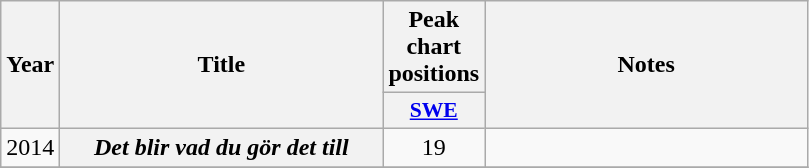<table class="wikitable plainrowheaders" style="text-align:center;">
<tr>
<th scope="col" rowspan="2" style="width:2em;">Year</th>
<th scope="col" rowspan="2" style="width:13em;">Title</th>
<th scope="col" colspan="1" style="width:2em;">Peak chart positions</th>
<th scope="col" rowspan="2" style="width:13em;">Notes</th>
</tr>
<tr>
<th scope="col" style="width:3em;font-size:90%;"><a href='#'>SWE</a><br></th>
</tr>
<tr>
<td rowspan="1">2014</td>
<th scope="row"><em>Det blir vad du gör det till</em></th>
<td>19</td>
<td><br></td>
</tr>
<tr>
</tr>
</table>
